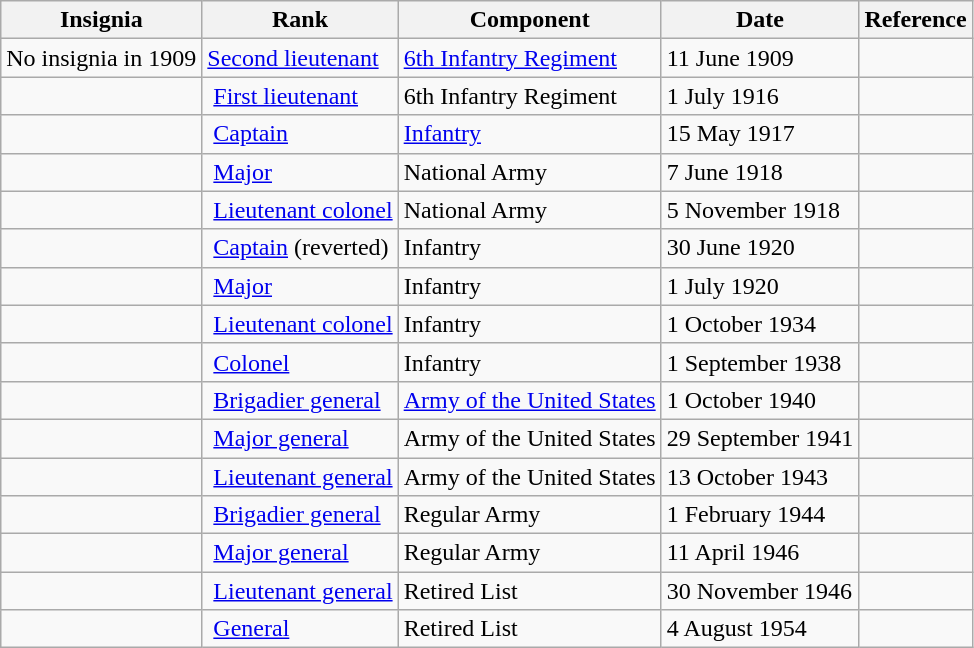<table class="wikitable">
<tr>
<th>Insignia</th>
<th>Rank</th>
<th>Component</th>
<th>Date</th>
<th>Reference</th>
</tr>
<tr>
<td> No insignia in 1909</td>
<td><a href='#'>Second lieutenant</a></td>
<td><a href='#'>6th Infantry Regiment</a></td>
<td>11 June 1909</td>
<td></td>
</tr>
<tr>
<td></td>
<td> <a href='#'>First lieutenant</a></td>
<td>6th Infantry Regiment</td>
<td>1 July 1916</td>
<td></td>
</tr>
<tr>
<td></td>
<td> <a href='#'>Captain</a></td>
<td><a href='#'>Infantry</a></td>
<td>15 May 1917</td>
<td></td>
</tr>
<tr>
<td></td>
<td> <a href='#'>Major</a></td>
<td>National Army</td>
<td>7 June 1918</td>
<td></td>
</tr>
<tr>
<td></td>
<td> <a href='#'>Lieutenant colonel</a></td>
<td>National Army</td>
<td>5 November 1918</td>
<td></td>
</tr>
<tr>
<td></td>
<td> <a href='#'>Captain</a> (reverted)</td>
<td>Infantry</td>
<td>30 June 1920</td>
<td></td>
</tr>
<tr>
<td></td>
<td> <a href='#'>Major</a></td>
<td>Infantry</td>
<td>1 July 1920</td>
<td></td>
</tr>
<tr>
<td></td>
<td> <a href='#'>Lieutenant colonel</a></td>
<td>Infantry</td>
<td>1 October 1934</td>
<td></td>
</tr>
<tr>
<td></td>
<td> <a href='#'>Colonel</a></td>
<td>Infantry</td>
<td>1 September 1938</td>
<td></td>
</tr>
<tr>
<td></td>
<td> <a href='#'>Brigadier general</a></td>
<td><a href='#'>Army of the United States</a></td>
<td>1 October 1940</td>
<td></td>
</tr>
<tr>
<td></td>
<td> <a href='#'>Major general</a></td>
<td>Army of the United States</td>
<td>29 September 1941</td>
<td></td>
</tr>
<tr>
<td></td>
<td> <a href='#'>Lieutenant general</a></td>
<td>Army of the United States</td>
<td>13 October 1943</td>
<td></td>
</tr>
<tr>
<td></td>
<td> <a href='#'>Brigadier general</a></td>
<td>Regular Army</td>
<td>1 February 1944</td>
<td></td>
</tr>
<tr>
<td></td>
<td> <a href='#'>Major general</a></td>
<td>Regular Army</td>
<td>11 April 1946</td>
<td></td>
</tr>
<tr>
<td></td>
<td> <a href='#'>Lieutenant general</a></td>
<td>Retired List</td>
<td>30 November 1946</td>
<td></td>
</tr>
<tr>
<td></td>
<td> <a href='#'>General</a></td>
<td>Retired List</td>
<td>4 August 1954</td>
<td></td>
</tr>
</table>
